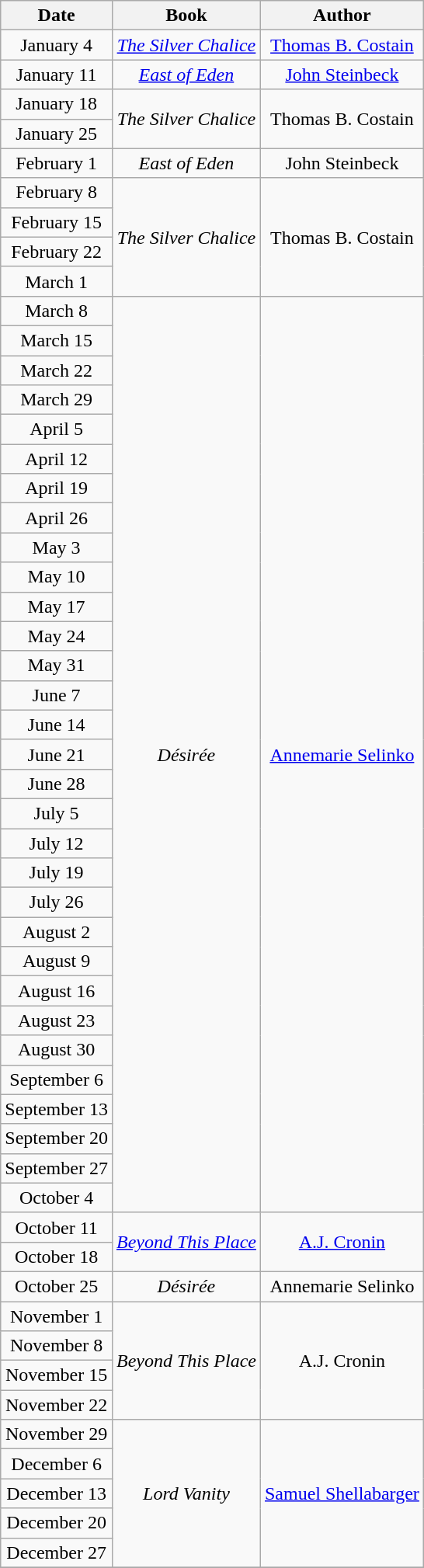<table class="wikitable sortable" style="text-align: center">
<tr>
<th>Date</th>
<th>Book</th>
<th>Author</th>
</tr>
<tr>
<td>January 4</td>
<td><em><a href='#'>The Silver Chalice</a></em></td>
<td><a href='#'>Thomas B. Costain</a></td>
</tr>
<tr>
<td>January 11</td>
<td><em><a href='#'>East of Eden</a></em></td>
<td><a href='#'>John Steinbeck</a></td>
</tr>
<tr>
<td>January 18</td>
<td rowspan=2><em>The Silver Chalice</em></td>
<td rowspan=2>Thomas B. Costain</td>
</tr>
<tr>
<td>January 25</td>
</tr>
<tr>
<td>February 1</td>
<td><em>East of Eden</em></td>
<td>John Steinbeck</td>
</tr>
<tr>
<td>February 8</td>
<td rowspan=4><em>The Silver Chalice</em></td>
<td rowspan=4>Thomas B. Costain</td>
</tr>
<tr>
<td>February 15</td>
</tr>
<tr>
<td>February 22</td>
</tr>
<tr>
<td>March 1</td>
</tr>
<tr>
<td>March 8</td>
<td rowspan=31><em>Désirée</em></td>
<td rowspan=31><a href='#'>Annemarie Selinko</a></td>
</tr>
<tr>
<td>March 15</td>
</tr>
<tr>
<td>March 22</td>
</tr>
<tr>
<td>March 29</td>
</tr>
<tr>
<td>April 5</td>
</tr>
<tr>
<td>April 12</td>
</tr>
<tr>
<td>April 19</td>
</tr>
<tr>
<td>April 26</td>
</tr>
<tr>
<td>May 3</td>
</tr>
<tr>
<td>May 10</td>
</tr>
<tr>
<td>May 17</td>
</tr>
<tr>
<td>May 24</td>
</tr>
<tr>
<td>May 31</td>
</tr>
<tr>
<td>June 7</td>
</tr>
<tr>
<td>June 14</td>
</tr>
<tr>
<td>June 21</td>
</tr>
<tr>
<td>June 28</td>
</tr>
<tr>
<td>July 5</td>
</tr>
<tr>
<td>July 12</td>
</tr>
<tr>
<td>July 19</td>
</tr>
<tr>
<td>July 26</td>
</tr>
<tr>
<td>August 2</td>
</tr>
<tr>
<td>August 9</td>
</tr>
<tr>
<td>August 16</td>
</tr>
<tr>
<td>August 23</td>
</tr>
<tr>
<td>August 30</td>
</tr>
<tr>
<td>September 6</td>
</tr>
<tr>
<td>September 13</td>
</tr>
<tr>
<td>September 20</td>
</tr>
<tr>
<td>September 27</td>
</tr>
<tr>
<td>October 4</td>
</tr>
<tr>
<td>October 11</td>
<td rowspan=2><em><a href='#'>Beyond This Place</a></em></td>
<td rowspan=2><a href='#'>A.J. Cronin</a></td>
</tr>
<tr>
<td>October 18</td>
</tr>
<tr>
<td>October 25</td>
<td><em>Désirée</em></td>
<td>Annemarie Selinko</td>
</tr>
<tr>
<td>November 1</td>
<td rowspan=4><em>Beyond This Place</em></td>
<td rowspan=4>A.J. Cronin</td>
</tr>
<tr>
<td>November 8</td>
</tr>
<tr>
<td>November 15</td>
</tr>
<tr>
<td>November 22</td>
</tr>
<tr>
<td>November 29</td>
<td rowspan=5><em>Lord Vanity</em></td>
<td rowspan=5><a href='#'>Samuel Shellabarger</a></td>
</tr>
<tr>
<td>December 6</td>
</tr>
<tr>
<td>December 13</td>
</tr>
<tr>
<td>December 20</td>
</tr>
<tr>
<td>December 27</td>
</tr>
<tr>
</tr>
</table>
